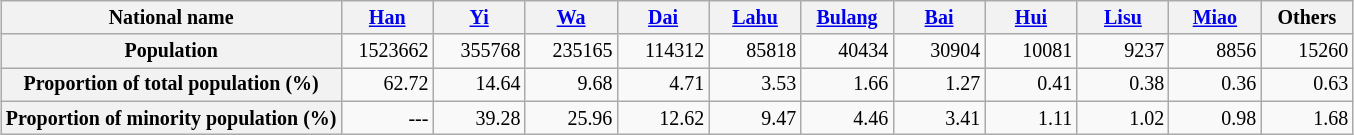<table class="wikitable" style="margin: 1em auto 1em auto; font-size:smaller; text-align:right">
<tr>
<th>National name</th>
<th width="55"><a href='#'>Han</a></th>
<th width="55"><a href='#'>Yi</a></th>
<th width="55"><a href='#'>Wa</a></th>
<th width="55"><a href='#'>Dai</a></th>
<th width="55"><a href='#'>Lahu</a></th>
<th width="55"><a href='#'>Bulang</a></th>
<th width="55"><a href='#'>Bai</a></th>
<th width="55"><a href='#'>Hui</a></th>
<th width="55"><a href='#'>Lisu</a></th>
<th width="55"><a href='#'>Miao</a></th>
<th width="55">Others</th>
</tr>
<tr>
<th>Population</th>
<td>1523662</td>
<td>355768</td>
<td>235165</td>
<td>114312</td>
<td>85818</td>
<td>40434</td>
<td>30904</td>
<td>10081</td>
<td>9237</td>
<td>8856</td>
<td>15260</td>
</tr>
<tr>
<th>Proportion of total population (%)</th>
<td>62.72</td>
<td>14.64</td>
<td>9.68</td>
<td>4.71</td>
<td>3.53</td>
<td>1.66</td>
<td>1.27</td>
<td>0.41</td>
<td>0.38</td>
<td>0.36</td>
<td>0.63</td>
</tr>
<tr>
<th>Proportion of minority population (%)</th>
<td>---</td>
<td>39.28</td>
<td>25.96</td>
<td>12.62</td>
<td>9.47</td>
<td>4.46</td>
<td>3.41</td>
<td>1.11</td>
<td>1.02</td>
<td>0.98</td>
<td>1.68</td>
</tr>
</table>
